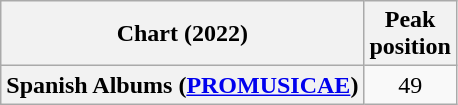<table class="wikitable sortable plainrowheaders" style="text-align:center">
<tr>
<th scope="col">Chart (2022)</th>
<th scope="col">Peak<br>position</th>
</tr>
<tr>
<th scope="row">Spanish Albums (<a href='#'>PROMUSICAE</a>)</th>
<td>49</td>
</tr>
</table>
